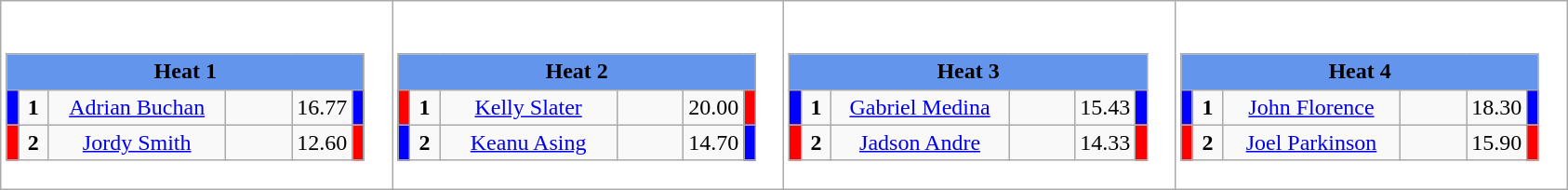<table class="wikitable" style="background:#fff;">
<tr>
<td><div><br><table class="wikitable">
<tr>
<td colspan="6"  style="text-align:center; background:#6495ed;"><strong>Heat 1</strong></td>
</tr>
<tr>
<td style="width:01px; background: #00f;"></td>
<td style="width:14px; text-align:center;"><strong>1</strong></td>
<td style="width:120px; text-align:center;"><a href='#'>Adrian Buchan</a></td>
<td style="width:40px; text-align:center;"></td>
<td style="width:20px; text-align:center;">16.77</td>
<td style="width:01px; background: #00f;"></td>
</tr>
<tr>
<td style="width:01px; background: #f00;"></td>
<td style="width:14px; text-align:center;"><strong>2</strong></td>
<td style="width:120px; text-align:center;"><a href='#'>Jordy Smith</a></td>
<td style="width:40px; text-align:center;"></td>
<td style="width:20px; text-align:center;">12.60</td>
<td style="width:01px; background: #f00;"></td>
</tr>
</table>
</div></td>
<td><div><br><table class="wikitable">
<tr>
<td colspan="6"  style="text-align:center; background:#6495ed;"><strong>Heat 2</strong></td>
</tr>
<tr>
<td style="width:01px; background: #f00;"></td>
<td style="width:14px; text-align:center;"><strong>1</strong></td>
<td style="width:120px; text-align:center;"><a href='#'>Kelly Slater</a></td>
<td style="width:40px; text-align:center;"></td>
<td style="width:20px; text-align:center;">20.00</td>
<td style="width:01px; background: #f00;"></td>
</tr>
<tr>
<td style="width:01px; background: #00f;"></td>
<td style="width:14px; text-align:center;"><strong>2</strong></td>
<td style="width:120px; text-align:center;"><a href='#'>Keanu Asing</a></td>
<td style="width:40px; text-align:center;"></td>
<td style="width:20px; text-align:center;">14.70</td>
<td style="width:01px; background: #00f;"></td>
</tr>
</table>
</div></td>
<td><div><br><table class="wikitable">
<tr>
<td colspan="6"  style="text-align:center; background:#6495ed;"><strong>Heat 3</strong></td>
</tr>
<tr>
<td style="width:01px; background: #00f;"></td>
<td style="width:14px; text-align:center;"><strong>1</strong></td>
<td style="width:120px; text-align:center;"><a href='#'>Gabriel Medina</a></td>
<td style="width:40px; text-align:center;"></td>
<td style="width:20px; text-align:center;">15.43</td>
<td style="width:01px; background: #00f;"></td>
</tr>
<tr>
<td style="width:01px; background: #f00;"></td>
<td style="width:14px; text-align:center;"><strong>2</strong></td>
<td style="width:120px; text-align:center;"><a href='#'>Jadson Andre</a></td>
<td style="width:40px; text-align:center;"></td>
<td style="width:20px; text-align:center;">14.33</td>
<td style="width:01px; background: #f00;"></td>
</tr>
</table>
</div></td>
<td><div><br><table class="wikitable">
<tr>
<td colspan="6"  style="text-align:center; background:#6495ed;"><strong>Heat 4</strong></td>
</tr>
<tr>
<td style="width:01px; background: #00f;"></td>
<td style="width:14px; text-align:center;"><strong>1</strong></td>
<td style="width:120px; text-align:center;"><a href='#'>John Florence</a></td>
<td style="width:40px; text-align:center;"></td>
<td style="width:20px; text-align:center;">18.30</td>
<td style="width:01px; background: #00f;"></td>
</tr>
<tr>
<td style="width:01px; background: #f00;"></td>
<td style="width:14px; text-align:center;"><strong>2</strong></td>
<td style="width:120px; text-align:center;"><a href='#'>Joel Parkinson</a></td>
<td style="width:40px; text-align:center;"></td>
<td style="width:20px; text-align:center;">15.90</td>
<td style="width:01px; background: #f00;"></td>
</tr>
</table>
</div></td>
</tr>
</table>
